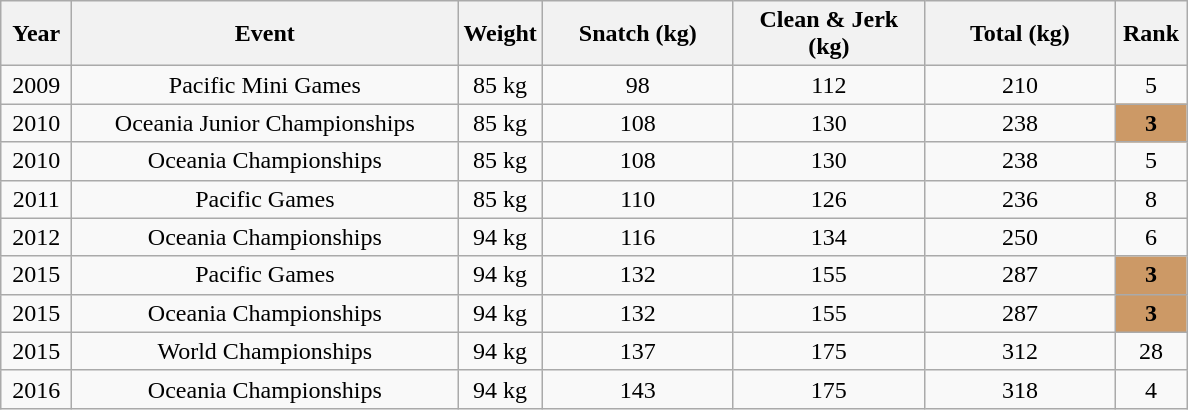<table class="wikitable" style="text-align:center;">
<tr>
<th style="width:40px;">Year</th>
<th style="width:250px;">Event</th>
<th style="width:40px;">Weight</th>
<th style="width:120px;">Snatch (kg)</th>
<th style="width:120px;">Clean & Jerk (kg)</th>
<th style="width:120px;">Total (kg)</th>
<th style="width:40px;">Rank</th>
</tr>
<tr>
<td>2009</td>
<td>Pacific Mini Games</td>
<td>85 kg</td>
<td>98</td>
<td>112</td>
<td>210</td>
<td>5</td>
</tr>
<tr>
<td>2010</td>
<td>Oceania Junior Championships</td>
<td>85 kg</td>
<td>108</td>
<td>130</td>
<td>238</td>
<td style="background-color:#CC9966;"><strong>3</strong></td>
</tr>
<tr>
<td>2010</td>
<td>Oceania Championships</td>
<td>85 kg</td>
<td>108</td>
<td>130</td>
<td>238</td>
<td>5</td>
</tr>
<tr>
<td>2011</td>
<td>Pacific Games</td>
<td>85 kg</td>
<td>110</td>
<td>126</td>
<td>236</td>
<td>8</td>
</tr>
<tr>
<td>2012</td>
<td>Oceania Championships</td>
<td>94 kg</td>
<td>116</td>
<td>134</td>
<td>250</td>
<td>6</td>
</tr>
<tr>
<td>2015</td>
<td>Pacific Games</td>
<td>94 kg</td>
<td>132</td>
<td>155</td>
<td>287</td>
<td style="background-color:#CC9966;"><strong>3</strong></td>
</tr>
<tr>
<td>2015</td>
<td>Oceania Championships</td>
<td>94 kg</td>
<td>132</td>
<td>155</td>
<td>287</td>
<td style="background-color:#CC9966;"><strong>3</strong></td>
</tr>
<tr>
<td>2015</td>
<td>World Championships</td>
<td>94 kg</td>
<td>137</td>
<td>175</td>
<td>312</td>
<td>28</td>
</tr>
<tr>
<td>2016</td>
<td>Oceania Championships</td>
<td>94 kg</td>
<td>143</td>
<td>175</td>
<td>318</td>
<td>4</td>
</tr>
</table>
